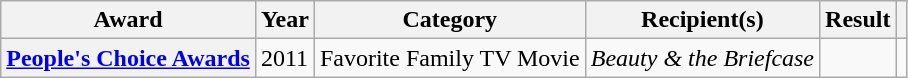<table class="wikitable plainrowheaders">
<tr>
<th scope="col">Award</th>
<th scope="col">Year</th>
<th scope="col">Category</th>
<th scope="col">Recipient(s)</th>
<th scope="col">Result</th>
<th scope="col"></th>
</tr>
<tr>
<th scope="row"><a href='#'>People's Choice Awards</a></th>
<td>2011</td>
<td>Favorite Family TV Movie</td>
<td><em>Beauty & the Briefcase</em></td>
<td></td>
<td style="text-align:center;"></td>
</tr>
</table>
